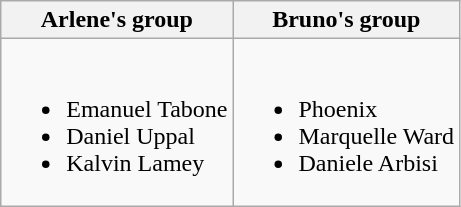<table class="wikitable">
<tr>
<th><strong>Arlene's group</strong></th>
<th><strong>Bruno's group</strong></th>
</tr>
<tr>
<td><br><ul><li>Emanuel Tabone</li><li>Daniel Uppal</li><li>Kalvin Lamey</li></ul></td>
<td><br><ul><li>Phoenix</li><li>Marquelle Ward</li><li>Daniele Arbisi</li></ul></td>
</tr>
</table>
